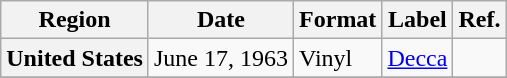<table class="wikitable plainrowheaders">
<tr>
<th scope="col">Region</th>
<th scope="col">Date</th>
<th scope="col">Format</th>
<th scope="col">Label</th>
<th scope="col">Ref.</th>
</tr>
<tr>
<th scope="row">United States</th>
<td>June 17, 1963</td>
<td>Vinyl</td>
<td><a href='#'>Decca</a></td>
<td></td>
</tr>
<tr>
</tr>
</table>
